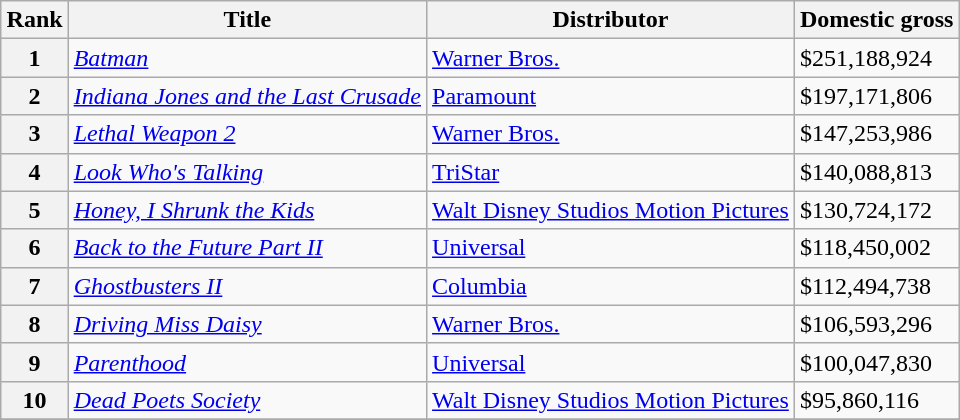<table class="wikitable sortable" style="margin:auto; margin:auto;">
<tr>
<th>Rank</th>
<th>Title</th>
<th>Distributor</th>
<th>Domestic gross</th>
</tr>
<tr>
<th style="text-align:center;">1</th>
<td><em><a href='#'>Batman</a></em></td>
<td><a href='#'>Warner Bros.</a></td>
<td>$251,188,924</td>
</tr>
<tr>
<th style="text-align:center;">2</th>
<td><em><a href='#'>Indiana Jones and the Last Crusade</a></em></td>
<td><a href='#'>Paramount</a></td>
<td>$197,171,806</td>
</tr>
<tr>
<th style="text-align:center;">3</th>
<td><em><a href='#'>Lethal Weapon 2</a></em></td>
<td><a href='#'>Warner Bros.</a></td>
<td>$147,253,986</td>
</tr>
<tr>
<th style="text-align:center;">4</th>
<td><em><a href='#'>Look Who's Talking</a></em></td>
<td><a href='#'>TriStar</a></td>
<td>$140,088,813</td>
</tr>
<tr>
<th style="text-align:center;">5</th>
<td><em><a href='#'>Honey, I Shrunk the Kids</a></em></td>
<td><a href='#'>Walt Disney Studios Motion Pictures</a></td>
<td>$130,724,172</td>
</tr>
<tr>
<th style="text-align:center;">6</th>
<td><em><a href='#'>Back to the Future Part II</a></em></td>
<td><a href='#'>Universal</a></td>
<td>$118,450,002</td>
</tr>
<tr>
<th style="text-align:center;">7</th>
<td><em><a href='#'>Ghostbusters II</a></em></td>
<td><a href='#'>Columbia</a></td>
<td>$112,494,738</td>
</tr>
<tr>
<th style="text-align:center;">8</th>
<td><em><a href='#'>Driving Miss Daisy</a></em></td>
<td><a href='#'>Warner Bros.</a></td>
<td>$106,593,296</td>
</tr>
<tr>
<th style="text-align:center;">9</th>
<td><a href='#'><em>Parenthood</em></a></td>
<td><a href='#'>Universal</a></td>
<td>$100,047,830</td>
</tr>
<tr>
<th style="text-align:center;">10</th>
<td><em><a href='#'>Dead Poets Society</a></em></td>
<td><a href='#'>Walt Disney Studios Motion Pictures</a></td>
<td>$95,860,116</td>
</tr>
<tr>
</tr>
</table>
